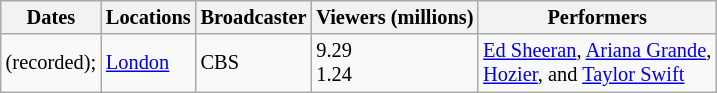<table class="wikitable" style="font-size: 85%">
<tr>
<th>Dates</th>
<th>Locations</th>
<th>Broadcaster</th>
<th>Viewers (millions)</th>
<th>Performers</th>
</tr>
<tr>
<td> (recorded);<br> </td>
<td><a href='#'>London</a></td>
<td>CBS</td>
<td>9.29<br>1.24</td>
<td><a href='#'>Ed Sheeran</a>, <a href='#'>Ariana Grande</a>,<br> <a href='#'>Hozier</a>, and <a href='#'>Taylor Swift</a></td>
</tr>
</table>
